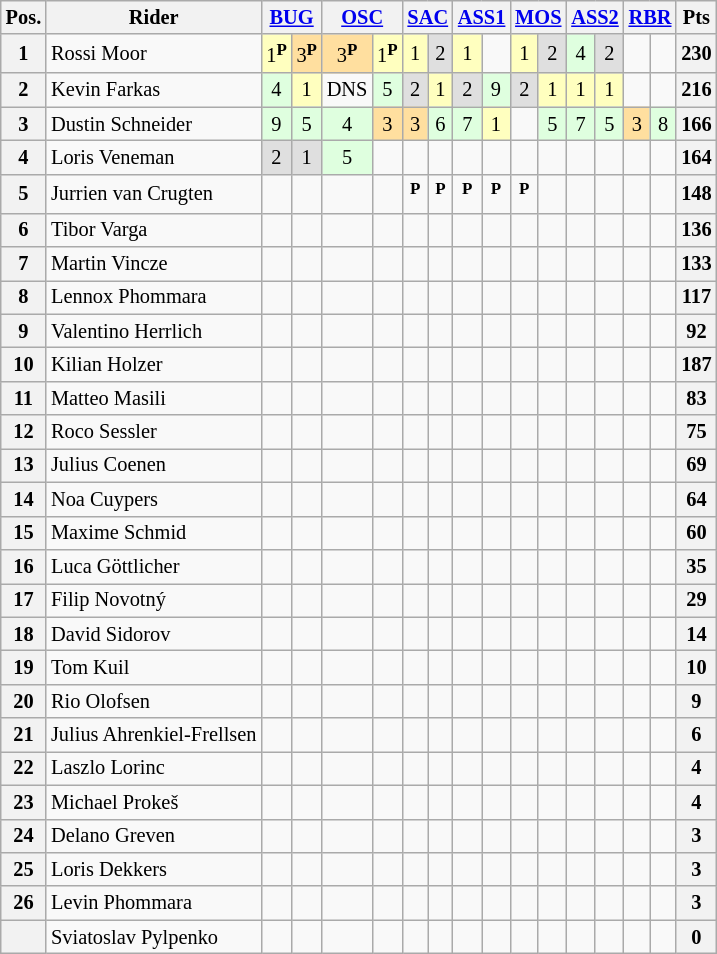<table class="wikitable" style="font-size:85%; text-align:center;">
<tr style="vertical-align:top">
<th style="vertical-align:middle">Pos.</th>
<th style="vertical-align:middle">Rider</th>
<th colspan="2"><a href='#'>BUG</a><br></th>
<th colspan="2"><a href='#'>OSC</a><br></th>
<th colspan="2"><a href='#'>SAC</a><br></th>
<th colspan="2"><a href='#'>ASS1</a><br></th>
<th colspan="2"><a href='#'>MOS</a><br></th>
<th colspan="2"><a href='#'>ASS2</a><br></th>
<th colspan="2"><a href='#'>RBR</a><br></th>
<th style="vertical-align:middle">Pts</th>
</tr>
<tr>
<th>1</th>
<td align=left> Rossi Moor</td>
<td style="background:#ffffbf;">1<strong><sup>P</sup></strong></td>
<td style="background:#ffdf9f;">3<strong><sup>P</sup></strong></td>
<td style="background:#ffdf9f;">3<strong><sup>P</sup></strong></td>
<td style="background:#ffffbf;">1<strong><sup>P</sup></strong></td>
<td style="background:#ffffbf;">1</td>
<td style="background:#dfdfdf;">2</td>
<td style="background:#ffffbf;">1</td>
<td></td>
<td style="background:#ffffbf;">1</td>
<td style="background:#dfdfdf;">2</td>
<td style="background:#dfffdf;">4</td>
<td style="background:#dfdfdf;">2</td>
<td></td>
<td></td>
<th>230</th>
</tr>
<tr>
<th>2</th>
<td align=left> Kevin Farkas</td>
<td style="background:#dfffdf;">4</td>
<td style="background:#ffffbf;">1</td>
<td style="background:#;">DNS</td>
<td style="background:#dfffdf;">5</td>
<td style="background:#dfdfdf;">2</td>
<td style="background:#ffffbf;">1</td>
<td style="background:#dfdfdf;">2</td>
<td style="background:#dfffdf;">9</td>
<td style="background:#dfdfdf;">2</td>
<td style="background:#ffffbf;">1</td>
<td style="background:#ffffbf;">1</td>
<td style="background:#ffffbf;">1</td>
<td></td>
<td></td>
<th>216</th>
</tr>
<tr>
<th>3</th>
<td align=left> Dustin Schneider</td>
<td style="background:#dfffdf;">9</td>
<td style="background:#dfffdf;">5</td>
<td style="background:#dfffdf;">4</td>
<td style="background:#ffdf9f;">3</td>
<td style="background:#ffdf9f;">3</td>
<td style="background:#dfffdf;">6</td>
<td style="background:#dfffdf;">7</td>
<td style="background:#ffffbf;">1</td>
<td style="background:#;"></td>
<td style="background:#dfffdf;">5</td>
<td style="background:#dfffdf;">7</td>
<td style="background:#dfffdf;">5</td>
<td style="background:#ffdf9f;">3</td>
<td style="background:#dfffdf;">8</td>
<th>166</th>
</tr>
<tr>
<th>4</th>
<td align=left> Loris Veneman</td>
<td style="background:#dfdfdf;">2</td>
<td style="background:#dfdfdf;">1</td>
<td style="background:#dfffdf;">5</td>
<td></td>
<td></td>
<td></td>
<td></td>
<td></td>
<td></td>
<td></td>
<td></td>
<td></td>
<td></td>
<td></td>
<th>164</th>
</tr>
<tr>
<th>5</th>
<td align=left> Jurrien van Crugten</td>
<td></td>
<td></td>
<td></td>
<td></td>
<td><strong><sup>P</sup></strong></td>
<td><strong><sup>P</sup></strong></td>
<td><strong><sup>P</sup></strong></td>
<td><strong><sup>P</sup></strong></td>
<td><strong><sup>P</sup></strong></td>
<td></td>
<td></td>
<td></td>
<td></td>
<td></td>
<th>148</th>
</tr>
<tr>
<th>6</th>
<td align=left> Tibor Varga</td>
<td></td>
<td></td>
<td></td>
<td></td>
<td></td>
<td></td>
<td></td>
<td></td>
<td></td>
<td></td>
<td></td>
<td></td>
<td></td>
<td></td>
<th>136</th>
</tr>
<tr>
<th>7</th>
<td align=left> Martin Vincze</td>
<td></td>
<td></td>
<td></td>
<td></td>
<td></td>
<td></td>
<td></td>
<td></td>
<td></td>
<td></td>
<td></td>
<td></td>
<td></td>
<td></td>
<th>133</th>
</tr>
<tr>
<th>8</th>
<td align=left> Lennox Phommara</td>
<td></td>
<td></td>
<td></td>
<td></td>
<td></td>
<td></td>
<td></td>
<td></td>
<td></td>
<td></td>
<td></td>
<td></td>
<td></td>
<td></td>
<th>117</th>
</tr>
<tr>
<th>9</th>
<td align=left> Valentino Herrlich</td>
<td></td>
<td></td>
<td></td>
<td></td>
<td></td>
<td></td>
<td></td>
<td></td>
<td></td>
<td></td>
<td></td>
<td></td>
<td></td>
<td></td>
<th>92</th>
</tr>
<tr>
<th>10</th>
<td align=left> Kilian Holzer</td>
<td></td>
<td></td>
<td></td>
<td></td>
<td></td>
<td></td>
<td></td>
<td></td>
<td></td>
<td></td>
<td></td>
<td></td>
<td></td>
<td></td>
<th>187</th>
</tr>
<tr>
<th>11</th>
<td align=left> Matteo Masili</td>
<td></td>
<td></td>
<td></td>
<td></td>
<td></td>
<td></td>
<td></td>
<td></td>
<td></td>
<td></td>
<td></td>
<td></td>
<td></td>
<td></td>
<th>83</th>
</tr>
<tr>
<th>12</th>
<td align=left> Roco Sessler</td>
<td></td>
<td></td>
<td></td>
<td></td>
<td></td>
<td></td>
<td></td>
<td></td>
<td></td>
<td></td>
<td></td>
<td></td>
<td></td>
<td></td>
<th>75</th>
</tr>
<tr>
<th>13</th>
<td align=left> Julius Coenen</td>
<td></td>
<td></td>
<td></td>
<td></td>
<td></td>
<td></td>
<td></td>
<td></td>
<td></td>
<td></td>
<td></td>
<td></td>
<td></td>
<td></td>
<th>69</th>
</tr>
<tr>
<th>14</th>
<td align=left> Noa Cuypers</td>
<td></td>
<td></td>
<td></td>
<td></td>
<td></td>
<td></td>
<td></td>
<td></td>
<td></td>
<td></td>
<td></td>
<td></td>
<td></td>
<td></td>
<th>64</th>
</tr>
<tr>
<th>15</th>
<td align=left> Maxime Schmid</td>
<td></td>
<td></td>
<td></td>
<td></td>
<td></td>
<td></td>
<td></td>
<td></td>
<td></td>
<td></td>
<td></td>
<td></td>
<td></td>
<td></td>
<th>60</th>
</tr>
<tr>
<th>16</th>
<td align=left> Luca Göttlicher</td>
<td></td>
<td></td>
<td></td>
<td></td>
<td></td>
<td></td>
<td></td>
<td></td>
<td></td>
<td></td>
<td></td>
<td></td>
<td></td>
<td></td>
<th>35</th>
</tr>
<tr>
<th>17</th>
<td align=left> Filip Novotný</td>
<td></td>
<td></td>
<td></td>
<td></td>
<td></td>
<td></td>
<td></td>
<td></td>
<td></td>
<td></td>
<td></td>
<td></td>
<td></td>
<td></td>
<th>29</th>
</tr>
<tr>
<th>18</th>
<td align=left> David Sidorov</td>
<td></td>
<td></td>
<td></td>
<td></td>
<td></td>
<td></td>
<td></td>
<td></td>
<td></td>
<td></td>
<td></td>
<td></td>
<td></td>
<td></td>
<th>14</th>
</tr>
<tr>
<th>19</th>
<td align=left> Tom Kuil</td>
<td></td>
<td></td>
<td></td>
<td></td>
<td></td>
<td></td>
<td></td>
<td></td>
<td></td>
<td></td>
<td></td>
<td></td>
<td></td>
<td></td>
<th>10</th>
</tr>
<tr>
<th>20</th>
<td align=left> Rio Olofsen</td>
<td></td>
<td></td>
<td></td>
<td></td>
<td></td>
<td></td>
<td></td>
<td></td>
<td></td>
<td></td>
<td></td>
<td></td>
<td></td>
<td></td>
<th>9</th>
</tr>
<tr>
<th>21</th>
<td align=left> Julius Ahrenkiel-Frellsen</td>
<td></td>
<td></td>
<td></td>
<td></td>
<td></td>
<td></td>
<td></td>
<td></td>
<td></td>
<td></td>
<td></td>
<td></td>
<td></td>
<td></td>
<th>6</th>
</tr>
<tr>
<th>22</th>
<td align=left> Laszlo Lorinc</td>
<td></td>
<td></td>
<td></td>
<td></td>
<td></td>
<td></td>
<td></td>
<td></td>
<td></td>
<td></td>
<td></td>
<td></td>
<td></td>
<td></td>
<th>4</th>
</tr>
<tr>
<th>23</th>
<td align=left> Michael Prokeš</td>
<td></td>
<td></td>
<td></td>
<td></td>
<td></td>
<td></td>
<td></td>
<td></td>
<td></td>
<td></td>
<td></td>
<td></td>
<td></td>
<td></td>
<th>4</th>
</tr>
<tr>
<th>24</th>
<td align=left> Delano Greven</td>
<td></td>
<td></td>
<td></td>
<td></td>
<td></td>
<td></td>
<td></td>
<td></td>
<td></td>
<td></td>
<td></td>
<td></td>
<td></td>
<td></td>
<th>3</th>
</tr>
<tr>
<th>25</th>
<td align=left> Loris Dekkers</td>
<td></td>
<td></td>
<td></td>
<td></td>
<td></td>
<td></td>
<td></td>
<td></td>
<td></td>
<td></td>
<td></td>
<td></td>
<td></td>
<td></td>
<th>3</th>
</tr>
<tr>
<th>26</th>
<td align=left> Levin Phommara</td>
<td></td>
<td></td>
<td></td>
<td></td>
<td></td>
<td></td>
<td></td>
<td></td>
<td></td>
<td></td>
<td></td>
<td></td>
<td></td>
<td></td>
<th>3</th>
</tr>
<tr>
<th></th>
<td align=left> Sviatoslav Pylpenko</td>
<td></td>
<td></td>
<td></td>
<td></td>
<td></td>
<td></td>
<td></td>
<td></td>
<td></td>
<td></td>
<td></td>
<td></td>
<td></td>
<td></td>
<th>0</th>
</tr>
</table>
